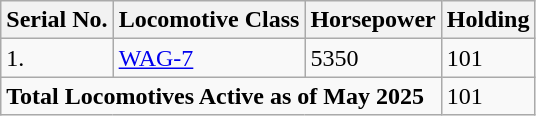<table class="wikitable">
<tr>
<th>Serial No.</th>
<th>Locomotive Class</th>
<th>Horsepower</th>
<th>Holding</th>
</tr>
<tr>
<td>1.</td>
<td><a href='#'>WAG-7</a></td>
<td>5350</td>
<td>101</td>
</tr>
<tr>
<td colspan="3"><strong>Total Locomotives Active as of May 2025</strong></td>
<td>101</td>
</tr>
</table>
